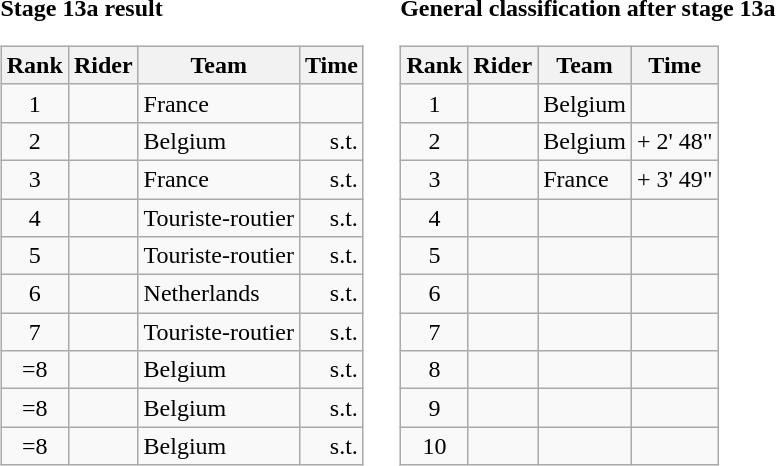<table>
<tr>
<td><strong>Stage 13a result</strong><br><table class="wikitable">
<tr>
<th scope="col">Rank</th>
<th scope="col">Rider</th>
<th scope="col">Team</th>
<th scope="col">Time</th>
</tr>
<tr>
<td style="text-align:center;">1</td>
<td></td>
<td>France</td>
<td style="text-align:right;"></td>
</tr>
<tr>
<td style="text-align:center;">2</td>
<td></td>
<td>Belgium</td>
<td style="text-align:right;">s.t.</td>
</tr>
<tr>
<td style="text-align:center;">3</td>
<td></td>
<td>France</td>
<td style="text-align:right;">s.t.</td>
</tr>
<tr>
<td style="text-align:center;">4</td>
<td></td>
<td>Touriste-routier</td>
<td style="text-align:right;">s.t.</td>
</tr>
<tr>
<td style="text-align:center;">5</td>
<td></td>
<td>Touriste-routier</td>
<td style="text-align:right;">s.t.</td>
</tr>
<tr>
<td style="text-align:center;">6</td>
<td></td>
<td>Netherlands</td>
<td style="text-align:right;">s.t.</td>
</tr>
<tr>
<td style="text-align:center;">7</td>
<td></td>
<td>Touriste-routier</td>
<td style="text-align:right;">s.t.</td>
</tr>
<tr>
<td style="text-align:center;">=8</td>
<td></td>
<td>Belgium</td>
<td style="text-align:right;">s.t.</td>
</tr>
<tr>
<td style="text-align:center;">=8</td>
<td></td>
<td>Belgium</td>
<td style="text-align:right;">s.t.</td>
</tr>
<tr>
<td style="text-align:center;">=8</td>
<td></td>
<td>Belgium</td>
<td style="text-align:right;">s.t.</td>
</tr>
</table>
</td>
<td></td>
<td><strong>General classification after stage 13a</strong><br><table class="wikitable">
<tr>
<th scope="col">Rank</th>
<th scope="col">Rider</th>
<th scope="col">Team</th>
<th scope="col">Time</th>
</tr>
<tr>
<td style="text-align:center;">1</td>
<td></td>
<td>Belgium</td>
<td style="text-align:right;"></td>
</tr>
<tr>
<td style="text-align:center;">2</td>
<td></td>
<td>Belgium</td>
<td style="text-align:right;">+ 2' 48"</td>
</tr>
<tr>
<td style="text-align:center;">3</td>
<td></td>
<td>France</td>
<td style="text-align:right;">+ 3' 49"</td>
</tr>
<tr>
<td style="text-align:center;">4</td>
<td></td>
<td></td>
<td></td>
</tr>
<tr>
<td style="text-align:center;">5</td>
<td></td>
<td></td>
<td></td>
</tr>
<tr>
<td style="text-align:center;">6</td>
<td></td>
<td></td>
<td></td>
</tr>
<tr>
<td style="text-align:center;">7</td>
<td></td>
<td></td>
<td></td>
</tr>
<tr>
<td style="text-align:center;">8</td>
<td></td>
<td></td>
<td></td>
</tr>
<tr>
<td style="text-align:center;">9</td>
<td></td>
<td></td>
<td></td>
</tr>
<tr>
<td style="text-align:center;">10</td>
<td></td>
<td></td>
<td></td>
</tr>
</table>
</td>
</tr>
</table>
